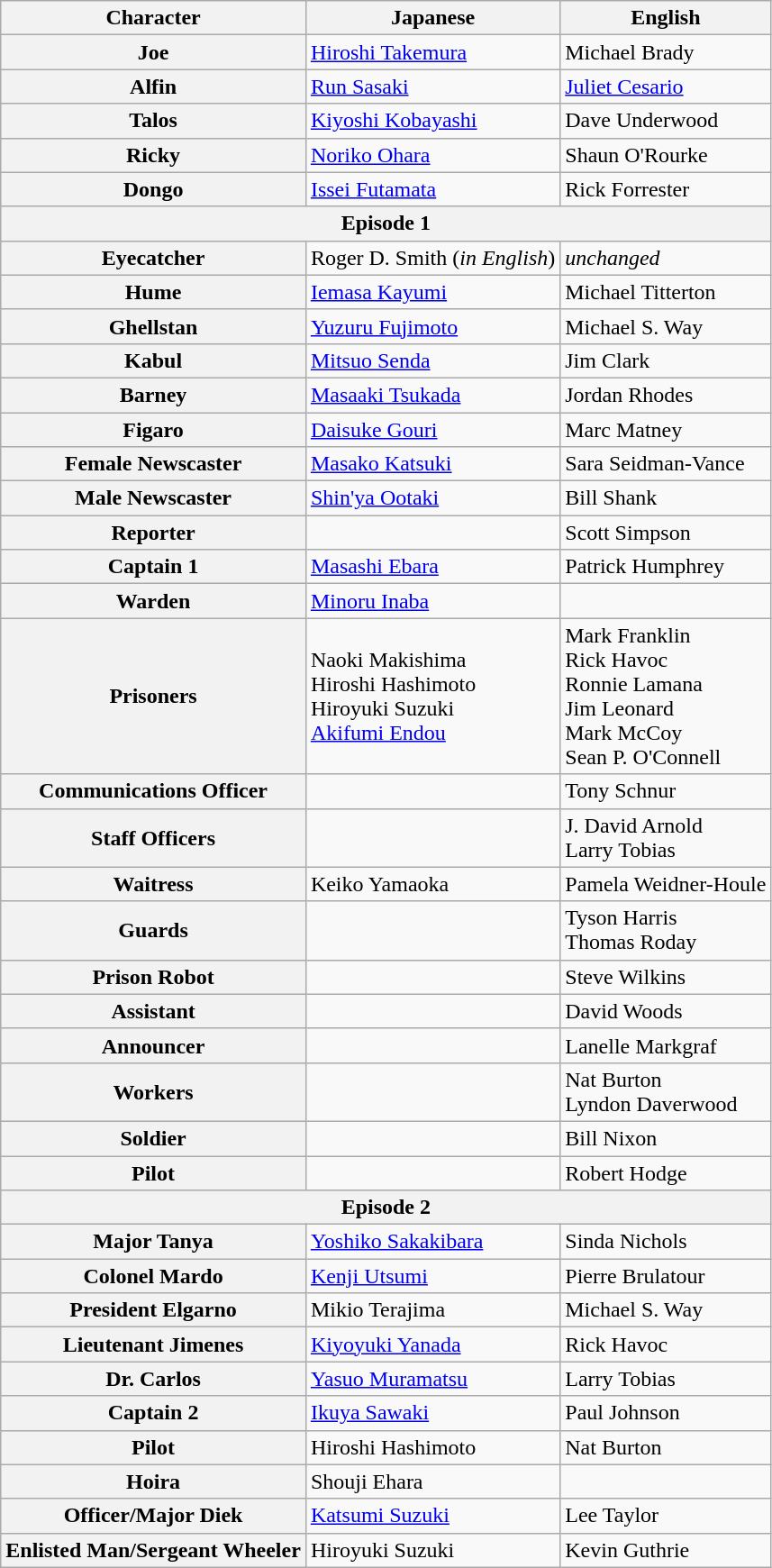<table class="wikitable mw-collapsible mw-collapsed">
<tr>
<th>Character</th>
<th>Japanese</th>
<th>English</th>
</tr>
<tr>
<th>Joe</th>
<td><a href='#'>Hiroshi Takemura</a></td>
<td>Michael Brady</td>
</tr>
<tr>
<th>Alfin</th>
<td><a href='#'>Run Sasaki</a></td>
<td><a href='#'>Juliet Cesario</a></td>
</tr>
<tr>
<th>Talos</th>
<td><a href='#'>Kiyoshi Kobayashi</a></td>
<td>Dave Underwood</td>
</tr>
<tr>
<th>Ricky</th>
<td><a href='#'>Noriko Ohara</a></td>
<td>Shaun O'Rourke</td>
</tr>
<tr>
<th>Dongo</th>
<td><a href='#'>Issei Futamata</a></td>
<td>Rick Forrester</td>
</tr>
<tr>
<th colspan="3">Episode 1</th>
</tr>
<tr>
<th>Eyecatcher</th>
<td>Roger D. Smith (<em>in English</em>)</td>
<td><em>unchanged</em></td>
</tr>
<tr>
<th>Hume</th>
<td><a href='#'>Iemasa Kayumi</a></td>
<td>Michael Titterton</td>
</tr>
<tr>
<th>Ghellstan</th>
<td><a href='#'>Yuzuru Fujimoto</a></td>
<td>Michael S. Way</td>
</tr>
<tr>
<th>Kabul</th>
<td><a href='#'>Mitsuo Senda</a></td>
<td>Jim Clark</td>
</tr>
<tr>
<th>Barney</th>
<td><a href='#'>Masaaki Tsukada</a></td>
<td>Jordan Rhodes</td>
</tr>
<tr>
<th>Figaro</th>
<td><a href='#'>Daisuke Gouri</a></td>
<td>Marc Matney</td>
</tr>
<tr>
<th>Female Newscaster</th>
<td><a href='#'>Masako Katsuki</a></td>
<td>Sara Seidman-Vance</td>
</tr>
<tr>
<th>Male Newscaster</th>
<td><a href='#'>Shin'ya Ootaki</a></td>
<td>Bill Shank</td>
</tr>
<tr>
<th>Reporter</th>
<td></td>
<td>Scott Simpson</td>
</tr>
<tr>
<th>Captain 1</th>
<td><a href='#'>Masashi Ebara</a></td>
<td>Patrick Humphrey</td>
</tr>
<tr>
<th>Warden</th>
<td><a href='#'>Minoru Inaba</a></td>
<td></td>
</tr>
<tr>
<th>Prisoners</th>
<td>Naoki Makishima<br>Hiroshi Hashimoto<br>Hiroyuki Suzuki<br><a href='#'>Akifumi Endou</a></td>
<td>Mark Franklin<br>Rick Havoc<br>Ronnie Lamana<br>Jim Leonard<br>Mark McCoy<br>Sean P. O'Connell</td>
</tr>
<tr>
<th>Communications Officer</th>
<td></td>
<td>Tony Schnur</td>
</tr>
<tr>
<th>Staff Officers</th>
<td></td>
<td>J. David Arnold<br>Larry Tobias</td>
</tr>
<tr>
<th>Waitress</th>
<td>Keiko Yamaoka</td>
<td>Pamela Weidner-Houle</td>
</tr>
<tr>
<th>Guards</th>
<td></td>
<td>Tyson Harris<br>Thomas Roday</td>
</tr>
<tr>
<th>Prison Robot</th>
<td></td>
<td>Steve Wilkins</td>
</tr>
<tr>
<th>Assistant</th>
<td></td>
<td>David Woods</td>
</tr>
<tr>
<th>Announcer</th>
<td></td>
<td>Lanelle Markgraf</td>
</tr>
<tr>
<th>Workers</th>
<td></td>
<td>Nat Burton<br>Lyndon Daverwood</td>
</tr>
<tr>
<th>Soldier</th>
<td></td>
<td>Bill Nixon</td>
</tr>
<tr>
<th>Pilot</th>
<td></td>
<td>Robert Hodge</td>
</tr>
<tr>
<th colspan="3">Episode 2</th>
</tr>
<tr>
<th>Major Tanya</th>
<td><a href='#'>Yoshiko Sakakibara</a></td>
<td>Sinda Nichols</td>
</tr>
<tr>
<th>Colonel Mardo</th>
<td><a href='#'>Kenji Utsumi</a></td>
<td>Pierre Brulatour</td>
</tr>
<tr>
<th>President Elgarno</th>
<td>Mikio Terajima</td>
<td>Michael S. Way</td>
</tr>
<tr>
<th>Lieutenant Jimenes</th>
<td><a href='#'>Kiyoyuki Yanada</a></td>
<td>Rick Havoc</td>
</tr>
<tr>
<th>Dr. Carlos</th>
<td><a href='#'>Yasuo Muramatsu</a></td>
<td>Larry Tobias</td>
</tr>
<tr>
<th>Captain 2</th>
<td><a href='#'>Ikuya Sawaki</a></td>
<td>Paul Johnson</td>
</tr>
<tr>
<th>Pilot</th>
<td>Hiroshi Hashimoto</td>
<td>Nat Burton</td>
</tr>
<tr>
<th>Hoira</th>
<td>Shouji Ehara</td>
<td></td>
</tr>
<tr>
<th>Officer/Major Diek</th>
<td><a href='#'>Katsumi Suzuki</a></td>
<td>Lee Taylor</td>
</tr>
<tr>
<th>Enlisted Man/Sergeant Wheeler</th>
<td>Hiroyuki Suzuki</td>
<td>Kevin Guthrie</td>
</tr>
</table>
